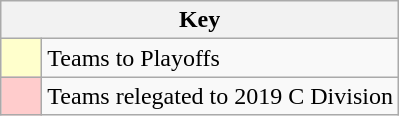<table class="wikitable" style="text-align: center;">
<tr>
<th colspan=2>Key</th>
</tr>
<tr>
<td style="background:#ffffcc; width:20px;"></td>
<td align=left>Teams to Playoffs</td>
</tr>
<tr>
<td style="background:#ffcccc; width:20px;"></td>
<td align=left>Teams relegated to 2019 C Division</td>
</tr>
</table>
